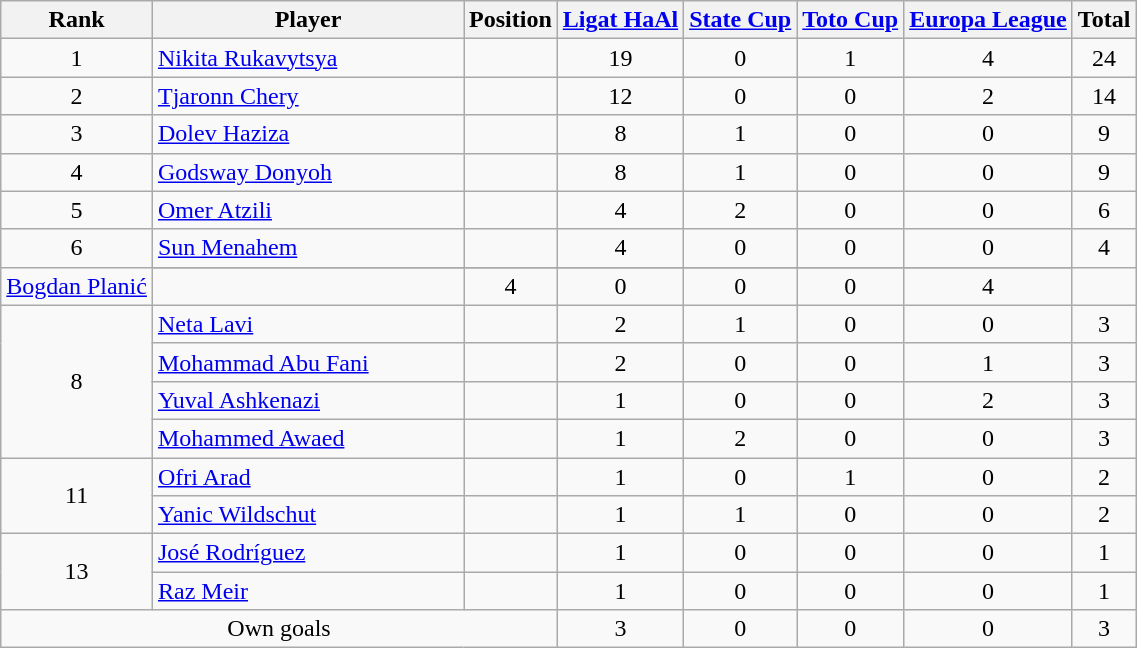<table class="wikitable">
<tr>
<th>Rank</th>
<th style="width:200px;">Player</th>
<th>Position</th>
<th><a href='#'>Ligat HaAl</a></th>
<th><a href='#'>State Cup</a></th>
<th><a href='#'>Toto Cup</a></th>
<th><a href='#'>Europa League</a></th>
<th>Total</th>
</tr>
<tr>
<td align=center>1</td>
<td>  <a href='#'>Nikita Rukavytsya</a></td>
<td align=center></td>
<td align=center>19</td>
<td align=center>0</td>
<td align=center>1</td>
<td align=center>4</td>
<td align=center>24</td>
</tr>
<tr>
<td align=center>2</td>
<td>  <a href='#'>Tjaronn Chery</a></td>
<td align=center></td>
<td align=center>12</td>
<td align=center>0</td>
<td align=center>0</td>
<td align=center>2</td>
<td align=center>14</td>
</tr>
<tr>
<td align=center>3</td>
<td> <a href='#'>Dolev Haziza</a></td>
<td align=center></td>
<td align=center>8</td>
<td align=center>1</td>
<td align=center>0</td>
<td align=center>0</td>
<td align=center>9</td>
</tr>
<tr>
<td align=center>4</td>
<td> <a href='#'>Godsway Donyoh</a></td>
<td align=center></td>
<td align=center>8</td>
<td align=center>1</td>
<td align=center>0</td>
<td align=center>0</td>
<td align=center>9</td>
</tr>
<tr>
<td align=center>5</td>
<td> <a href='#'>Omer Atzili</a></td>
<td align=center></td>
<td align=center>4</td>
<td align=center>2</td>
<td align=center>0</td>
<td align=center>0</td>
<td align=center>6</td>
</tr>
<tr>
<td align=center rowspan=2>6</td>
<td> <a href='#'>Sun Menahem</a></td>
<td align=center></td>
<td align=center>4</td>
<td align=center>0</td>
<td align=center>0</td>
<td align=center>0</td>
<td align=center>4</td>
</tr>
<tr>
</tr>
<tr>
<td> <a href='#'>Bogdan Planić</a></td>
<td align=center></td>
<td align=center>4</td>
<td align=center>0</td>
<td align=center>0</td>
<td align=center>0</td>
<td align=center>4</td>
</tr>
<tr>
<td align=center rowspan=4>8</td>
<td> <a href='#'>Neta Lavi</a></td>
<td align=center></td>
<td align=center>2</td>
<td align=center>1</td>
<td align=center>0</td>
<td align=center>0</td>
<td align=center>3</td>
</tr>
<tr>
<td> <a href='#'>Mohammad Abu Fani</a></td>
<td align=center></td>
<td align=center>2</td>
<td align=center>0</td>
<td align=center>0</td>
<td align=center>1</td>
<td align=center>3</td>
</tr>
<tr>
<td> <a href='#'>Yuval Ashkenazi</a></td>
<td align=center></td>
<td align=center>1</td>
<td align=center>0</td>
<td align=center>0</td>
<td align=center>2</td>
<td align=center>3</td>
</tr>
<tr>
<td> <a href='#'>Mohammed Awaed</a></td>
<td align=center></td>
<td align=center>1</td>
<td align=center>2</td>
<td align=center>0</td>
<td align=center>0</td>
<td align=center>3</td>
</tr>
<tr>
<td align=center rowspan=2>11</td>
<td> <a href='#'>Ofri Arad</a></td>
<td align=center></td>
<td align=center>1</td>
<td align=center>0</td>
<td align=center>1</td>
<td align=center>0</td>
<td align=center>2</td>
</tr>
<tr>
<td> <a href='#'>Yanic Wildschut</a></td>
<td align=center></td>
<td align=center>1</td>
<td align=center>1</td>
<td align=center>0</td>
<td align=center>0</td>
<td align=center>2</td>
</tr>
<tr>
<td align=center rowspan=2>13</td>
<td> <a href='#'>José Rodríguez</a></td>
<td align=center></td>
<td align=center>1</td>
<td align=center>0</td>
<td align=center>0</td>
<td align=center>0</td>
<td align=center>1</td>
</tr>
<tr>
<td> <a href='#'>Raz Meir</a></td>
<td align=center></td>
<td align=center>1</td>
<td align=center>0</td>
<td align=center>0</td>
<td align=center>0</td>
<td align=center>1</td>
</tr>
<tr>
<td align=center colspan=3>Own goals</td>
<td align=center>3</td>
<td align=center>0</td>
<td align=center>0</td>
<td align=center>0</td>
<td align=center>3</td>
</tr>
</table>
